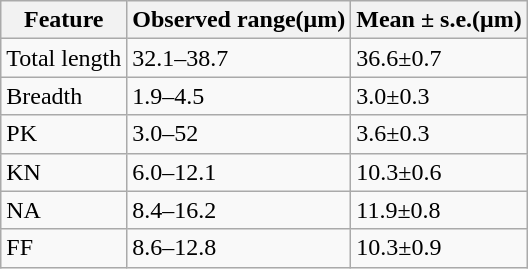<table class="wikitable">
<tr>
<th>Feature</th>
<th>Observed range(μm)</th>
<th>Mean ± s.e.(μm)</th>
</tr>
<tr>
<td>Total length</td>
<td>32.1–38.7</td>
<td>36.6±0.7</td>
</tr>
<tr>
<td>Breadth</td>
<td>1.9–4.5</td>
<td>3.0±0.3</td>
</tr>
<tr>
<td>PK</td>
<td>3.0–52</td>
<td>3.6±0.3</td>
</tr>
<tr>
<td>KN</td>
<td>6.0–12.1</td>
<td>10.3±0.6</td>
</tr>
<tr>
<td>NA</td>
<td>8.4–16.2</td>
<td>11.9±0.8</td>
</tr>
<tr>
<td>FF</td>
<td>8.6–12.8</td>
<td>10.3±0.9</td>
</tr>
</table>
